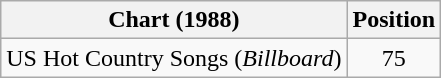<table class="wikitable">
<tr>
<th>Chart (1988)</th>
<th>Position</th>
</tr>
<tr>
<td>US Hot Country Songs (<em>Billboard</em>)</td>
<td align="center">75</td>
</tr>
</table>
